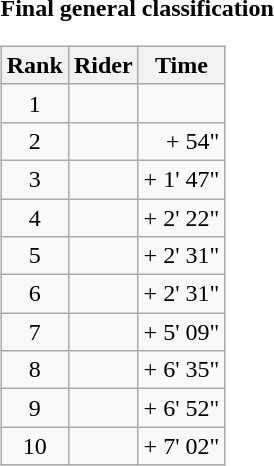<table>
<tr>
<td><strong>Final general classification</strong><br><table class="wikitable">
<tr>
<th scope="col">Rank</th>
<th scope="col">Rider</th>
<th scope="col">Time</th>
</tr>
<tr>
<td style="text-align:center;">1</td>
<td></td>
<td style="text-align:right;"></td>
</tr>
<tr>
<td style="text-align:center;">2</td>
<td></td>
<td style="text-align:right;">+ 54"</td>
</tr>
<tr>
<td style="text-align:center;">3</td>
<td></td>
<td style="text-align:right;">+ 1' 47"</td>
</tr>
<tr>
<td style="text-align:center;">4</td>
<td></td>
<td style="text-align:right;">+ 2' 22"</td>
</tr>
<tr>
<td style="text-align:center;">5</td>
<td></td>
<td style="text-align:right;">+ 2' 31"</td>
</tr>
<tr>
<td style="text-align:center;">6</td>
<td></td>
<td style="text-align:right;">+ 2' 31"</td>
</tr>
<tr>
<td style="text-align:center;">7</td>
<td></td>
<td style="text-align:right;">+ 5' 09"</td>
</tr>
<tr>
<td style="text-align:center;">8</td>
<td></td>
<td style="text-align:right;">+ 6' 35"</td>
</tr>
<tr>
<td style="text-align:center;">9</td>
<td></td>
<td style="text-align:right;">+ 6' 52"</td>
</tr>
<tr>
<td style="text-align:center;">10</td>
<td></td>
<td style="text-align:right;">+ 7' 02"</td>
</tr>
</table>
</td>
</tr>
</table>
